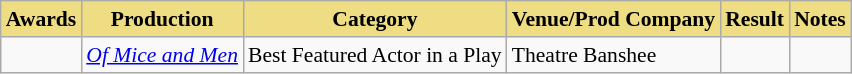<table class="sortable wikitable" style="font-size:90%;">
<tr>
<th style="background:#EEDD82;">Awards</th>
<th style="background:#EEDD82;">Production</th>
<th style="background:#EEDD82;">Category</th>
<th style="background:#EEDD82;">Venue/Prod Company</th>
<th style="background:#EEDD82;">Result</th>
<th style="background:#EEDD82;" class="unsortable">Notes</th>
</tr>
<tr>
<td></td>
<td><em><a href='#'>Of Mice and Men</a></em></td>
<td>Best Featured Actor in a Play</td>
<td>Theatre Banshee</td>
<td></td>
<td></td>
</tr>
</table>
